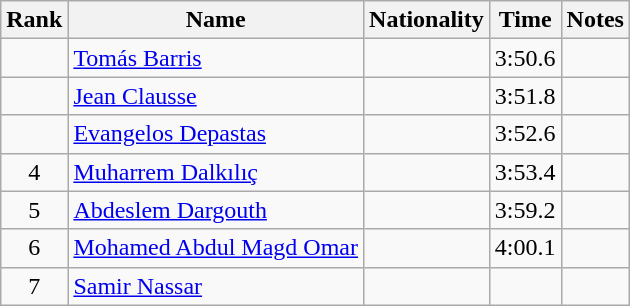<table class="wikitable sortable" style="text-align:center">
<tr>
<th>Rank</th>
<th>Name</th>
<th>Nationality</th>
<th>Time</th>
<th>Notes</th>
</tr>
<tr>
<td></td>
<td align=left><a href='#'>Tomás Barris</a></td>
<td align=left></td>
<td>3:50.6</td>
<td></td>
</tr>
<tr>
<td></td>
<td align=left><a href='#'>Jean Clausse</a></td>
<td align=left></td>
<td>3:51.8</td>
<td></td>
</tr>
<tr>
<td></td>
<td align=left><a href='#'>Evangelos Depastas</a></td>
<td align=left></td>
<td>3:52.6</td>
<td></td>
</tr>
<tr>
<td>4</td>
<td align=left><a href='#'>Muharrem Dalkılıç</a></td>
<td align=left></td>
<td>3:53.4</td>
<td></td>
</tr>
<tr>
<td>5</td>
<td align=left><a href='#'>Abdeslem Dargouth</a></td>
<td align=left></td>
<td>3:59.2</td>
<td></td>
</tr>
<tr>
<td>6</td>
<td align=left><a href='#'>Mohamed Abdul Magd Omar</a></td>
<td align=left></td>
<td>4:00.1</td>
<td></td>
</tr>
<tr>
<td>7</td>
<td align=left><a href='#'>Samir Nassar</a></td>
<td align=left></td>
<td></td>
<td></td>
</tr>
</table>
